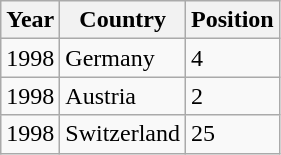<table class="wikitable">
<tr>
<th>Year</th>
<th>Country</th>
<th>Position</th>
</tr>
<tr>
<td>1998</td>
<td>Germany</td>
<td>4</td>
</tr>
<tr>
<td>1998</td>
<td>Austria</td>
<td>2</td>
</tr>
<tr>
<td>1998</td>
<td>Switzerland</td>
<td>25</td>
</tr>
</table>
